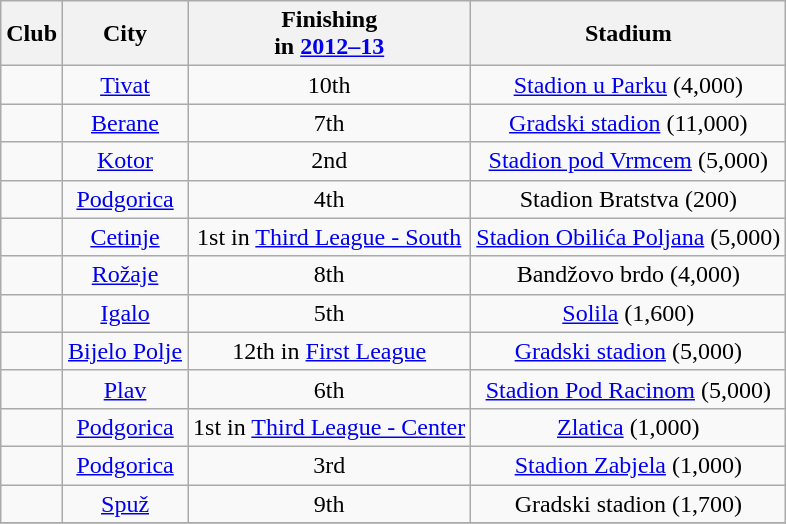<table class="wikitable sortable" style="text-align:center;">
<tr>
<th>Club<br></th>
<th>City</th>
<th data-sort-type="number">Finishing <br>in <a href='#'>2012–13</a></th>
<th>Stadium</th>
</tr>
<tr>
<td style="text-align:left;"></td>
<td><a href='#'>Tivat</a></td>
<td>10th</td>
<td><a href='#'>Stadion u Parku</a> (4,000)</td>
</tr>
<tr>
<td style="text-align:left;"></td>
<td><a href='#'>Berane</a></td>
<td>7th</td>
<td><a href='#'>Gradski stadion</a> (11,000)</td>
</tr>
<tr>
<td style="text-align:left;"></td>
<td><a href='#'>Kotor</a></td>
<td>2nd</td>
<td><a href='#'>Stadion pod Vrmcem</a> (5,000)</td>
</tr>
<tr>
<td style="text-align:left;"></td>
<td><a href='#'>Podgorica</a></td>
<td>4th</td>
<td>Stadion Bratstva (200)</td>
</tr>
<tr>
<td style="text-align:left;"></td>
<td><a href='#'>Cetinje</a></td>
<td>1st in <a href='#'>Third League - South</a> </td>
<td><a href='#'>Stadion Obilića Poljana</a> (5,000)</td>
</tr>
<tr>
<td style="text-align:left;"></td>
<td><a href='#'>Rožaje</a></td>
<td>8th</td>
<td>Bandžovo brdo (4,000)</td>
</tr>
<tr>
<td style="text-align:left;"></td>
<td><a href='#'>Igalo</a></td>
<td>5th</td>
<td><a href='#'>Solila</a> (1,600)</td>
</tr>
<tr>
<td style="text-align:left;"></td>
<td><a href='#'>Bijelo Polje</a></td>
<td>12th in <a href='#'>First League</a> </td>
<td><a href='#'>Gradski stadion</a> (5,000)</td>
</tr>
<tr>
<td style="text-align:left;"></td>
<td><a href='#'>Plav</a></td>
<td>6th</td>
<td><a href='#'>Stadion Pod Racinom</a> (5,000)</td>
</tr>
<tr>
<td style="text-align:left;"></td>
<td><a href='#'>Podgorica</a></td>
<td>1st in <a href='#'>Third League - Center</a> </td>
<td><a href='#'>Zlatica</a> (1,000)</td>
</tr>
<tr>
<td style="text-align:left;"></td>
<td><a href='#'>Podgorica</a></td>
<td>3rd</td>
<td><a href='#'>Stadion Zabjela</a> (1,000)</td>
</tr>
<tr>
<td style="text-align:left;"></td>
<td><a href='#'>Spuž</a></td>
<td>9th</td>
<td>Gradski stadion (1,700)</td>
</tr>
<tr>
</tr>
</table>
